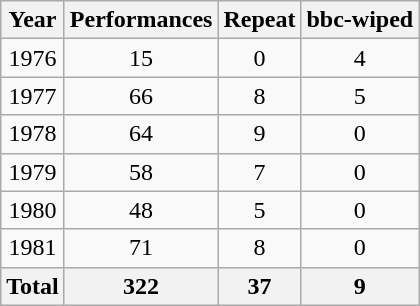<table class="wikitable" style="text-align: center;">
<tr>
<th>Year</th>
<th>Performances</th>
<th>Repeat</th>
<th>bbc-wiped</th>
</tr>
<tr>
<td>1976</td>
<td>15</td>
<td>0</td>
<td>4</td>
</tr>
<tr>
<td>1977</td>
<td>66</td>
<td>8</td>
<td>5</td>
</tr>
<tr>
<td>1978</td>
<td>64</td>
<td>9</td>
<td>0</td>
</tr>
<tr>
<td>1979</td>
<td>58</td>
<td>7</td>
<td>0</td>
</tr>
<tr>
<td>1980</td>
<td>48</td>
<td>5</td>
<td>0</td>
</tr>
<tr>
<td>1981</td>
<td>71</td>
<td>8</td>
<td>0</td>
</tr>
<tr>
<th>Total</th>
<th>322</th>
<th>37</th>
<th>9</th>
</tr>
</table>
